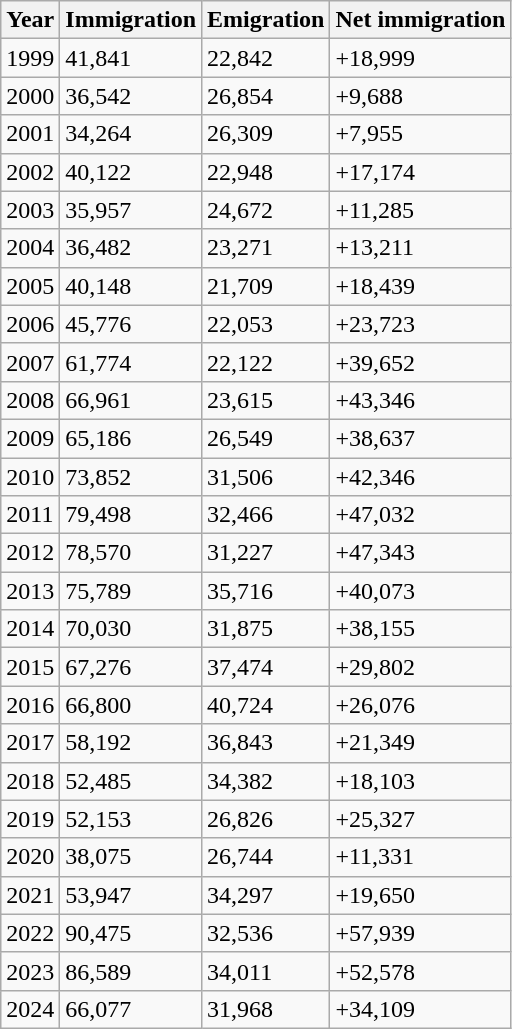<table class="wikitable sortable">
<tr>
<th>Year</th>
<th>Immigration</th>
<th>Emigration</th>
<th>Net immigration</th>
</tr>
<tr>
<td>1999</td>
<td>41,841</td>
<td>22,842</td>
<td>+18,999</td>
</tr>
<tr>
<td>2000</td>
<td>36,542</td>
<td>26,854</td>
<td>+9,688</td>
</tr>
<tr>
<td>2001</td>
<td>34,264</td>
<td>26,309</td>
<td>+7,955</td>
</tr>
<tr>
<td>2002</td>
<td>40,122</td>
<td>22,948</td>
<td>+17,174</td>
</tr>
<tr>
<td>2003</td>
<td>35,957</td>
<td>24,672</td>
<td>+11,285</td>
</tr>
<tr>
<td>2004</td>
<td>36,482</td>
<td>23,271</td>
<td>+13,211</td>
</tr>
<tr>
<td>2005</td>
<td>40,148</td>
<td>21,709</td>
<td>+18,439</td>
</tr>
<tr>
<td>2006</td>
<td>45,776</td>
<td>22,053</td>
<td>+23,723</td>
</tr>
<tr>
<td>2007</td>
<td>61,774</td>
<td>22,122</td>
<td>+39,652</td>
</tr>
<tr>
<td>2008</td>
<td>66,961</td>
<td>23,615</td>
<td>+43,346</td>
</tr>
<tr>
<td>2009</td>
<td>65,186</td>
<td>26,549</td>
<td>+38,637</td>
</tr>
<tr>
<td>2010</td>
<td>73,852</td>
<td>31,506</td>
<td>+42,346</td>
</tr>
<tr>
<td>2011</td>
<td>79,498</td>
<td>32,466</td>
<td>+47,032</td>
</tr>
<tr>
<td>2012</td>
<td>78,570</td>
<td>31,227</td>
<td>+47,343</td>
</tr>
<tr>
<td>2013</td>
<td>75,789</td>
<td>35,716</td>
<td>+40,073</td>
</tr>
<tr>
<td>2014</td>
<td>70,030</td>
<td>31,875</td>
<td>+38,155</td>
</tr>
<tr>
<td>2015</td>
<td>67,276</td>
<td>37,474</td>
<td>+29,802</td>
</tr>
<tr>
<td>2016</td>
<td>66,800</td>
<td>40,724</td>
<td>+26,076</td>
</tr>
<tr>
<td>2017</td>
<td>58,192</td>
<td>36,843</td>
<td>+21,349</td>
</tr>
<tr>
<td>2018</td>
<td>52,485</td>
<td>34,382</td>
<td>+18,103</td>
</tr>
<tr>
<td>2019</td>
<td>52,153</td>
<td>26,826</td>
<td>+25,327</td>
</tr>
<tr>
<td>2020</td>
<td>38,075</td>
<td>26,744</td>
<td>+11,331</td>
</tr>
<tr>
<td>2021</td>
<td>53,947</td>
<td>34,297</td>
<td>+19,650</td>
</tr>
<tr>
<td>2022</td>
<td>90,475</td>
<td>32,536</td>
<td>+57,939</td>
</tr>
<tr>
<td>2023</td>
<td>86,589</td>
<td>34,011</td>
<td>+52,578</td>
</tr>
<tr>
<td>2024</td>
<td>66,077</td>
<td>31,968</td>
<td>+34,109</td>
</tr>
</table>
